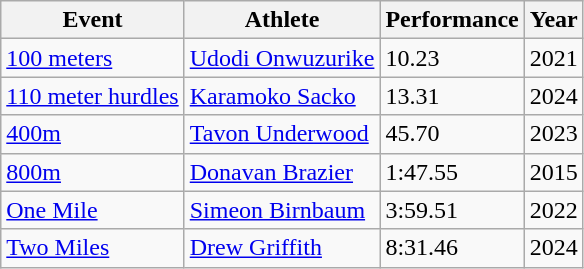<table class="wikitable">
<tr>
<th>Event</th>
<th>Athlete</th>
<th>Performance</th>
<th>Year</th>
</tr>
<tr>
<td><a href='#'>100 meters</a></td>
<td><a href='#'>Udodi Onwuzurike</a></td>
<td>10.23</td>
<td>2021</td>
</tr>
<tr>
<td><a href='#'>110 meter hurdles</a></td>
<td><a href='#'>Karamoko Sacko</a></td>
<td>13.31</td>
<td>2024</td>
</tr>
<tr>
<td><a href='#'>400m</a></td>
<td><a href='#'>Tavon Underwood</a></td>
<td>45.70</td>
<td>2023</td>
</tr>
<tr>
<td><a href='#'>800m</a></td>
<td><a href='#'>Donavan Brazier</a></td>
<td>1:47.55</td>
<td>2015</td>
</tr>
<tr>
<td><a href='#'>One Mile</a></td>
<td><a href='#'>Simeon Birnbaum</a></td>
<td>3:59.51</td>
<td>2022</td>
</tr>
<tr>
<td><a href='#'>Two Miles</a></td>
<td><a href='#'>Drew Griffith</a></td>
<td>8:31.46</td>
<td>2024</td>
</tr>
</table>
